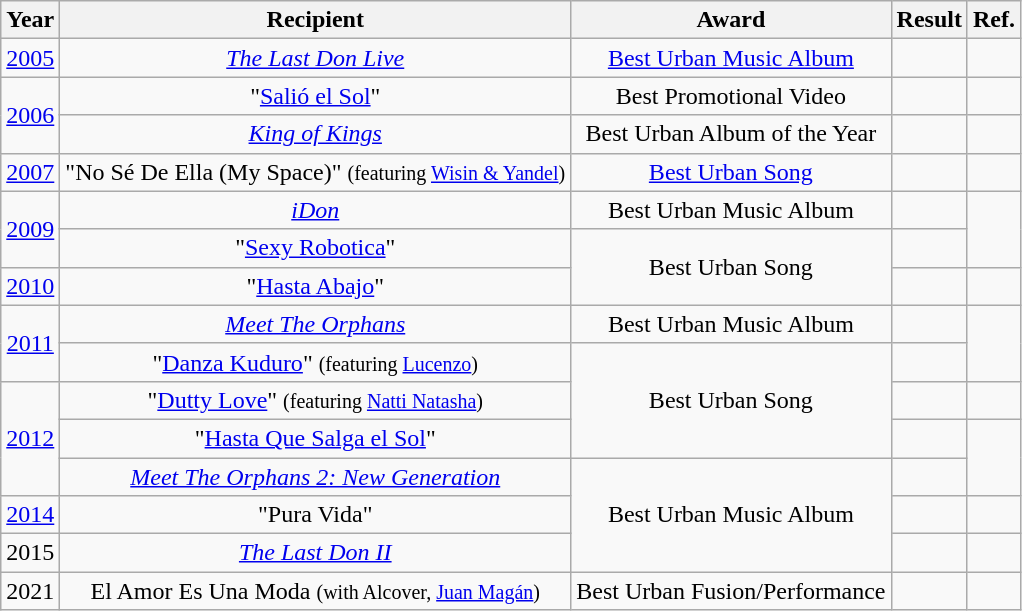<table class="wikitable">
<tr>
<th align="center">Year</th>
<th align="center">Recipient</th>
<th align="center">Award</th>
<th align="center">Result</th>
<th align="center">Ref.</th>
</tr>
<tr>
<td align="center"><a href='#'>2005</a></td>
<td align="center"><em><a href='#'>The Last Don Live</a></em></td>
<td align="center"><a href='#'>Best Urban Music Album</a></td>
<td></td>
<td align="center"></td>
</tr>
<tr>
<td align="center" rowspan="2"><a href='#'>2006</a></td>
<td align="center">"<a href='#'>Salió el Sol</a>"</td>
<td align="center">Best Promotional Video</td>
<td></td>
<td align="center"></td>
</tr>
<tr>
<td align="center"><a href='#'><em>King of Kings</em></a></td>
<td align="center">Best Urban Album of the Year</td>
<td></td>
<td align="center"></td>
</tr>
<tr>
<td align="center"><a href='#'>2007</a></td>
<td align="center">"No Sé De Ella (My Space)" <small>(featuring <a href='#'>Wisin & Yandel</a>)</small></td>
<td align="center"><a href='#'>Best Urban Song</a></td>
<td></td>
<td align="center"></td>
</tr>
<tr>
<td align="center" rowspan="2"><a href='#'>2009</a></td>
<td align="center"><em><a href='#'>iDon</a></em></td>
<td align="center">Best Urban Music Album</td>
<td></td>
<td align="center" rowspan="2"></td>
</tr>
<tr>
<td align="center">"<a href='#'>Sexy Robotica</a>"</td>
<td align="center" rowspan="2">Best Urban Song</td>
<td></td>
</tr>
<tr>
<td align="center"><a href='#'>2010</a></td>
<td align="center">"<a href='#'>Hasta Abajo</a>"</td>
<td></td>
<td align="center"></td>
</tr>
<tr>
<td align="center" rowspan="2"><a href='#'>2011</a></td>
<td align="center"><em><a href='#'>Meet The Orphans</a></em></td>
<td align="center">Best Urban Music Album</td>
<td></td>
<td align="center" rowspan="2"></td>
</tr>
<tr>
<td align="center">"<a href='#'>Danza Kuduro</a>" <small>(featuring <a href='#'>Lucenzo</a>)</small></td>
<td align="center" rowspan="3">Best Urban Song</td>
<td></td>
</tr>
<tr>
<td align="center" rowspan="3"><a href='#'>2012</a></td>
<td align="center">"<a href='#'>Dutty Love</a>" <small>(featuring <a href='#'>Natti Natasha</a>)</small></td>
<td></td>
<td align="center"></td>
</tr>
<tr>
<td align="center">"<a href='#'>Hasta Que Salga el Sol</a>"</td>
<td></td>
<td align="center" rowspan="2"></td>
</tr>
<tr>
<td align="center"><em><a href='#'>Meet The Orphans 2: New Generation</a></em></td>
<td rowspan="3" align="center">Best Urban Music Album</td>
<td></td>
</tr>
<tr>
<td align="center"><a href='#'>2014</a></td>
<td align="center">"Pura Vida"</td>
<td></td>
<td align="center"></td>
</tr>
<tr>
<td align="center">2015</td>
<td align="center"><em><a href='#'>The Last Don II</a></em></td>
<td></td>
<td align="center"></td>
</tr>
<tr>
<td align="center">2021</td>
<td align="center">El Amor Es Una Moda <small>(with Alcover, <a href='#'>Juan Magán</a>)</small></td>
<td align="center">Best Urban Fusion/Performance</td>
<td></td>
<td align="center"></td>
</tr>
</table>
